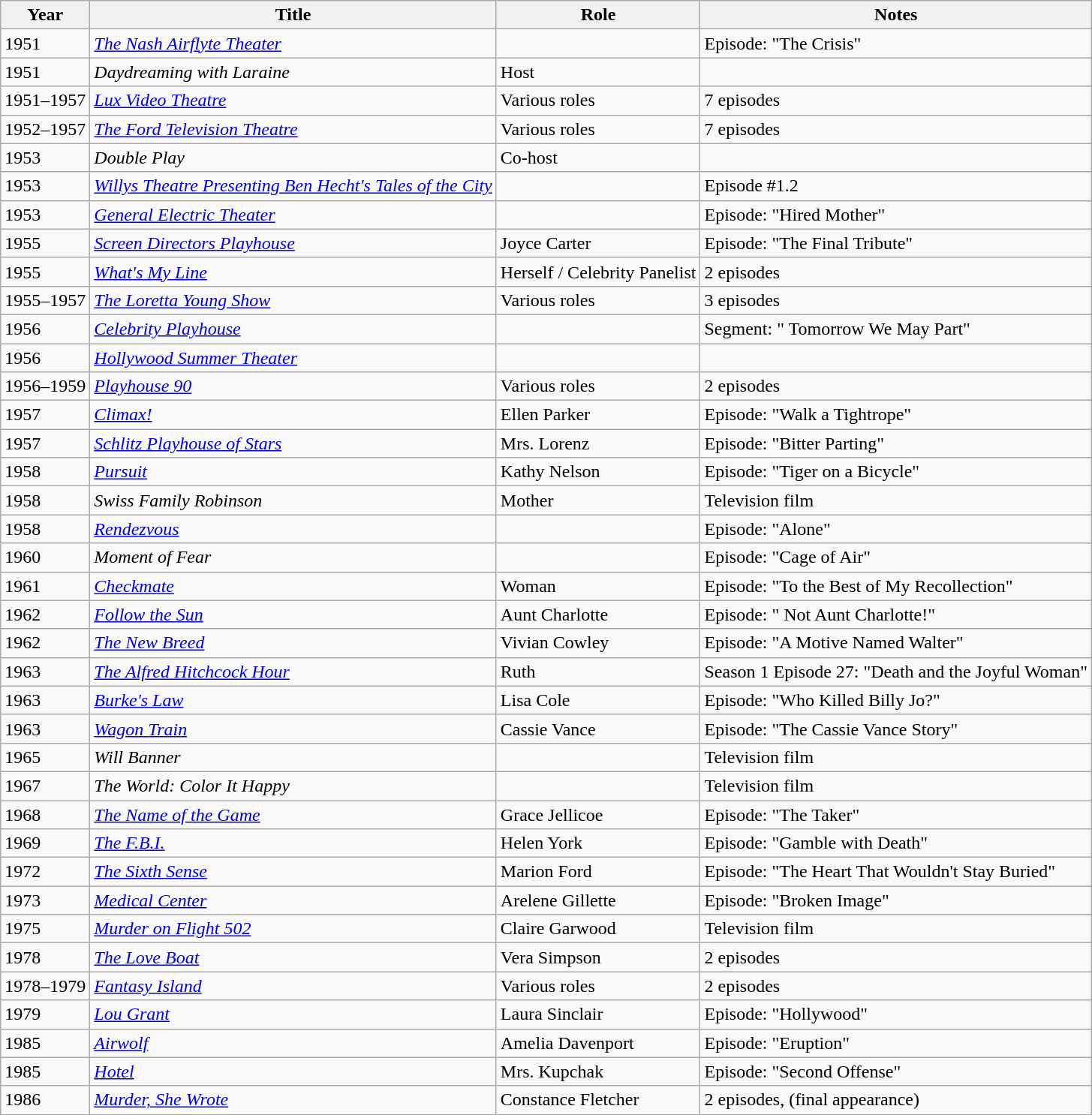<table class="wikitable sortable">
<tr>
<th>Year</th>
<th>Title</th>
<th>Role</th>
<th class="unsortable">Notes</th>
</tr>
<tr>
<td>1951</td>
<td><em><a href='#'>The Nash Airflyte Theater</a></em></td>
<td></td>
<td>Episode: "The Crisis"</td>
</tr>
<tr>
<td>1951</td>
<td><em>Daydreaming with Laraine</em></td>
<td>Host</td>
<td></td>
</tr>
<tr>
<td>1951–1957</td>
<td><em><a href='#'>Lux Video Theatre</a></em></td>
<td>Various roles</td>
<td>7 episodes</td>
</tr>
<tr>
<td>1952–1957</td>
<td><em><a href='#'>The Ford Television Theatre</a></em></td>
<td>Various roles</td>
<td>7 episodes</td>
</tr>
<tr>
<td>1953</td>
<td><em>Double Play</em></td>
<td>Co-host</td>
<td></td>
</tr>
<tr>
<td>1953</td>
<td><em><a href='#'>Willys Theatre Presenting Ben Hecht's Tales of the City</a></em></td>
<td></td>
<td>Episode #1.2</td>
</tr>
<tr>
<td>1953</td>
<td><em><a href='#'>General Electric Theater</a></em></td>
<td></td>
<td>Episode: "Hired Mother"</td>
</tr>
<tr>
<td>1955</td>
<td><em><a href='#'>Screen Directors Playhouse</a></em></td>
<td>Joyce Carter</td>
<td>Episode: "The Final Tribute"</td>
</tr>
<tr>
<td>1955</td>
<td><em><a href='#'>What's My Line</a></em></td>
<td>Herself / Celebrity Panelist</td>
<td>2 episodes</td>
</tr>
<tr>
<td>1955–1957</td>
<td><em><a href='#'>The Loretta Young Show</a></em></td>
<td>Various roles</td>
<td>3 episodes</td>
</tr>
<tr>
<td>1956</td>
<td><em><a href='#'>Celebrity Playhouse</a></em></td>
<td></td>
<td>Segment: " Tomorrow We May Part"</td>
</tr>
<tr>
<td>1956</td>
<td><em><a href='#'>Hollywood Summer Theater</a></em></td>
<td></td>
<td></td>
</tr>
<tr>
<td>1956–1959</td>
<td><em><a href='#'>Playhouse 90</a></em></td>
<td>Various roles</td>
<td>2 episodes</td>
</tr>
<tr>
<td>1957</td>
<td><em><a href='#'>Climax!</a></em></td>
<td>Ellen Parker</td>
<td>Episode: "Walk a Tightrope"</td>
</tr>
<tr>
<td>1957</td>
<td><em><a href='#'>Schlitz Playhouse of Stars</a></em></td>
<td>Mrs. Lorenz</td>
<td>Episode: "Bitter Parting"</td>
</tr>
<tr>
<td>1958</td>
<td><em><a href='#'>Pursuit</a></em></td>
<td>Kathy Nelson</td>
<td>Episode: "Tiger on a Bicycle"</td>
</tr>
<tr>
<td>1958</td>
<td><em>Swiss Family Robinson</em></td>
<td>Mother</td>
<td>Television film</td>
</tr>
<tr>
<td>1958</td>
<td><em><a href='#'>Rendezvous</a></em></td>
<td></td>
<td>Episode: "Alone"</td>
</tr>
<tr>
<td>1960</td>
<td><em>Moment of Fear</em></td>
<td></td>
<td>Episode: "Cage of Air"</td>
</tr>
<tr>
<td>1961</td>
<td><em><a href='#'>Checkmate</a></em></td>
<td>Woman</td>
<td>Episode: "To the Best of My Recollection"</td>
</tr>
<tr>
<td>1962</td>
<td><em><a href='#'>Follow the Sun</a></em></td>
<td>Aunt Charlotte</td>
<td>Episode: " Not Aunt Charlotte!"</td>
</tr>
<tr>
<td>1962</td>
<td><em><a href='#'>The New Breed</a></em></td>
<td>Vivian Cowley</td>
<td>Episode: "A Motive Named Walter"</td>
</tr>
<tr>
<td>1963</td>
<td><em><a href='#'>The Alfred Hitchcock Hour</a></em></td>
<td>Ruth</td>
<td>Season 1 Episode 27: "Death and the Joyful Woman"</td>
</tr>
<tr>
<td>1963</td>
<td><em><a href='#'>Burke's Law</a></em></td>
<td>Lisa Cole</td>
<td>Episode: "Who Killed Billy Jo?"</td>
</tr>
<tr>
<td>1963</td>
<td><em><a href='#'>Wagon Train</a></em></td>
<td>Cassie Vance</td>
<td>Episode: "The Cassie Vance Story"</td>
</tr>
<tr>
<td>1965</td>
<td><em>Will Banner</em></td>
<td></td>
<td>Television film</td>
</tr>
<tr>
<td>1967</td>
<td><em>The World: Color It Happy</em></td>
<td></td>
<td>Television film</td>
</tr>
<tr>
<td>1968</td>
<td><em><a href='#'>The Name of the Game</a></em></td>
<td>Grace Jellicoe</td>
<td>Episode: "The Taker"</td>
</tr>
<tr>
<td>1969</td>
<td><em><a href='#'>The F.B.I.</a></em></td>
<td>Helen York</td>
<td>Episode: "Gamble with Death"</td>
</tr>
<tr>
<td>1972</td>
<td><em><a href='#'>The Sixth Sense</a></em></td>
<td>Marion Ford</td>
<td>Episode: "The Heart That Wouldn't Stay Buried"</td>
</tr>
<tr>
<td>1973</td>
<td><em><a href='#'>Medical Center</a></em></td>
<td>Arelene Gillette</td>
<td>Episode: "Broken Image"</td>
</tr>
<tr>
<td>1975</td>
<td><em><a href='#'>Murder on Flight 502</a></em></td>
<td>Claire Garwood</td>
<td>Television film</td>
</tr>
<tr>
<td>1978</td>
<td><em><a href='#'>The Love Boat</a></em></td>
<td>Vera Simpson</td>
<td>2 episodes</td>
</tr>
<tr>
<td>1978–1979</td>
<td><em><a href='#'>Fantasy Island</a></em></td>
<td>Various roles</td>
<td>2 episodes</td>
</tr>
<tr>
<td>1979</td>
<td><em><a href='#'>Lou Grant</a></em></td>
<td>Laura Sinclair</td>
<td>Episode: "Hollywood"</td>
</tr>
<tr>
<td>1985</td>
<td><em><a href='#'>Airwolf</a></em></td>
<td>Amelia Davenport</td>
<td>Episode: "Eruption"</td>
</tr>
<tr>
<td>1985</td>
<td><em><a href='#'>Hotel</a></em></td>
<td>Mrs. Kupchak</td>
<td>Episode: "Second Offense"</td>
</tr>
<tr>
<td>1986</td>
<td><em><a href='#'>Murder, She Wrote</a></em></td>
<td>Constance Fletcher</td>
<td>2 episodes, (final appearance)</td>
</tr>
</table>
